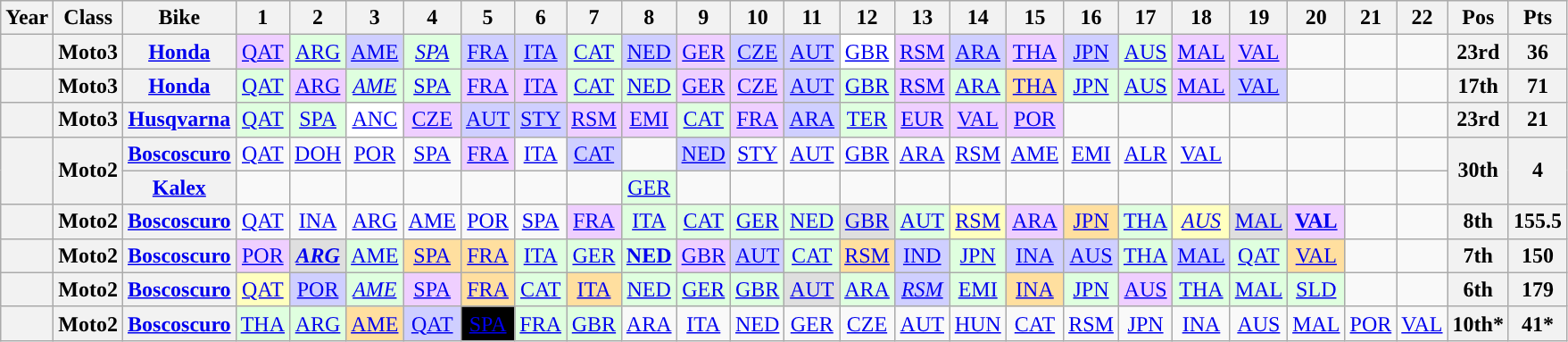<table class="wikitable" style="text-align:center;">
<tr>
<th>Year</th>
<th>Class</th>
<th>Bike</th>
<th>1</th>
<th>2</th>
<th>3</th>
<th>4</th>
<th>5</th>
<th>6</th>
<th>7</th>
<th>8</th>
<th>9</th>
<th>10</th>
<th>11</th>
<th>12</th>
<th>13</th>
<th>14</th>
<th>15</th>
<th>16</th>
<th>17</th>
<th>18</th>
<th>19</th>
<th>20</th>
<th>21</th>
<th>22</th>
<th>Pos</th>
<th>Pts</th>
</tr>
<tr>
<th></th>
<th>Moto3</th>
<th><a href='#'>Honda</a></th>
<td style="background:#efcfff;"><a href='#'>QAT</a><br></td>
<td style="background:#dfffdf;"><a href='#'>ARG</a><br></td>
<td style="background:#cfcfff;"><a href='#'>AME</a><br></td>
<td style="background:#dfffdf;"><em><a href='#'>SPA</a></em><br></td>
<td style="background:#cfcfff;"><a href='#'>FRA</a><br></td>
<td style="background:#cfcfff;"><a href='#'>ITA</a><br></td>
<td style="background:#dfffdf;"><a href='#'>CAT</a><br></td>
<td style="background:#cfcfff;"><a href='#'>NED</a><br></td>
<td style="background:#efcfff;"><a href='#'>GER</a><br></td>
<td style="background:#cfcfff;"><a href='#'>CZE</a><br></td>
<td style="background:#cfcfff;"><a href='#'>AUT</a><br></td>
<td style="background:#ffffff;"><a href='#'>GBR</a><br></td>
<td style="background:#efcfff;"><a href='#'>RSM</a><br></td>
<td style="background:#cfcfff;"><a href='#'>ARA</a><br></td>
<td style="background:#efcfff;"><a href='#'>THA</a><br></td>
<td style="background:#cfcfff;"><a href='#'>JPN</a><br></td>
<td style="background:#dfffdf;"><a href='#'>AUS</a><br></td>
<td style="background:#efcfff;"><a href='#'>MAL</a><br></td>
<td style="background:#efcfff;"><a href='#'>VAL</a><br></td>
<td></td>
<td></td>
<td></td>
<th>23rd</th>
<th>36</th>
</tr>
<tr>
<th></th>
<th>Moto3</th>
<th><a href='#'>Honda</a></th>
<td style="background:#dfffdf;"><a href='#'>QAT</a><br></td>
<td style="background:#efcfff;"><a href='#'>ARG</a><br></td>
<td style="background:#dfffdf;"><em><a href='#'>AME</a></em><br></td>
<td style="background:#dfffdf;"><a href='#'>SPA</a><br></td>
<td style="background:#efcfff;"><a href='#'>FRA</a><br></td>
<td style="background:#efcfff;"><a href='#'>ITA</a><br></td>
<td style="background:#dfffdf;"><a href='#'>CAT</a><br></td>
<td style="background:#dfffdf;"><a href='#'>NED</a><br></td>
<td style="background:#efcfff;"><a href='#'>GER</a><br></td>
<td style="background:#efcfff;"><a href='#'>CZE</a><br></td>
<td style="background:#cfcfff;"><a href='#'>AUT</a><br></td>
<td style="background:#dfffdf;"><a href='#'>GBR</a><br></td>
<td style="background:#efcfff;"><a href='#'>RSM</a><br></td>
<td style="background:#dfffdf;"><a href='#'>ARA</a><br></td>
<td style="background:#ffdf9f;"><a href='#'>THA</a><br></td>
<td style="background:#dfffdf;"><a href='#'>JPN</a><br></td>
<td style="background:#dfffdf;"><a href='#'>AUS</a><br></td>
<td style="background:#efcfff;"><a href='#'>MAL</a><br></td>
<td style="background:#cfcfff;"><a href='#'>VAL</a><br></td>
<td></td>
<td></td>
<td></td>
<th>17th</th>
<th>71</th>
</tr>
<tr>
<th></th>
<th>Moto3</th>
<th><a href='#'>Husqvarna</a></th>
<td style="background:#dfffdf;"><a href='#'>QAT</a><br></td>
<td style="background:#dfffdf;"><a href='#'>SPA</a><br></td>
<td style="background:#ffffff;"><a href='#'>ANC</a><br></td>
<td style="background:#efcfff;"><a href='#'>CZE</a><br></td>
<td style="background:#cfcfff;"><a href='#'>AUT</a><br></td>
<td style="background:#cfcfff;"><a href='#'>STY</a><br></td>
<td style="background:#efcfff;"><a href='#'>RSM</a><br></td>
<td style="background:#efcfff;"><a href='#'>EMI</a><br></td>
<td style="background:#dfffdf;"><a href='#'>CAT</a><br></td>
<td style="background:#efcfff;"><a href='#'>FRA</a><br></td>
<td style="background:#cfcfff;"><a href='#'>ARA</a><br></td>
<td style="background:#dfffdf;"><a href='#'>TER</a><br></td>
<td style="background:#efcfff;"><a href='#'>EUR</a><br></td>
<td style="background:#efcfff;"><a href='#'>VAL</a><br></td>
<td style="background:#efcfff;"><a href='#'>POR</a><br></td>
<td></td>
<td></td>
<td></td>
<td></td>
<td></td>
<td></td>
<td></td>
<th>23rd</th>
<th>21</th>
</tr>
<tr>
<th rowspan="2"></th>
<th rowspan="2">Moto2</th>
<th><a href='#'>Boscoscuro</a></th>
<td><a href='#'>QAT</a></td>
<td><a href='#'>DOH</a></td>
<td><a href='#'>POR</a></td>
<td><a href='#'>SPA</a></td>
<td style="background:#efcfff;"><a href='#'>FRA</a><br></td>
<td><a href='#'>ITA</a></td>
<td style="background:#cfcfff;"><a href='#'>CAT</a><br></td>
<td></td>
<td style="background:#cfcfff;"><a href='#'>NED</a><br></td>
<td><a href='#'>STY</a></td>
<td><a href='#'>AUT</a></td>
<td><a href='#'>GBR</a></td>
<td><a href='#'>ARA</a></td>
<td><a href='#'>RSM</a></td>
<td><a href='#'>AME</a></td>
<td><a href='#'>EMI</a></td>
<td><a href='#'>ALR</a></td>
<td><a href='#'>VAL</a></td>
<td></td>
<td></td>
<td></td>
<td></td>
<th rowspan="2">30th</th>
<th rowspan="2">4</th>
</tr>
<tr>
<th><a href='#'>Kalex</a></th>
<td></td>
<td></td>
<td></td>
<td></td>
<td></td>
<td></td>
<td></td>
<td style="background:#dfffdf;"><a href='#'>GER</a><br></td>
<td></td>
<td></td>
<td></td>
<td></td>
<td></td>
<td></td>
<td></td>
<td></td>
<td></td>
<td></td>
<td></td>
<td></td>
<td></td>
<td></td>
</tr>
<tr>
<th></th>
<th>Moto2</th>
<th><a href='#'>Boscoscuro</a></th>
<td><a href='#'>QAT</a><br></td>
<td><a href='#'>INA</a></td>
<td><a href='#'>ARG</a></td>
<td><a href='#'>AME</a></td>
<td><a href='#'>POR</a></td>
<td><a href='#'>SPA</a></td>
<td style="background:#efcfff;"><a href='#'>FRA</a><br></td>
<td style="background:#dfffdf;"><a href='#'>ITA</a><br></td>
<td style="background:#dfffdf;"><a href='#'>CAT</a><br></td>
<td style="background:#dfffdf;"><a href='#'>GER</a><br></td>
<td style="background:#dfffdf;"><a href='#'>NED</a><br></td>
<td style="background:#dfdfdf;"><a href='#'>GBR</a><br></td>
<td style="background:#dfffdf;"><a href='#'>AUT</a><br></td>
<td style="background:#ffffbf;"><a href='#'>RSM</a><br></td>
<td style="background:#efcfff;"><a href='#'>ARA</a><br></td>
<td style="background:#ffdf9f;"><a href='#'>JPN</a><br></td>
<td style="background:#dfffdf;"><a href='#'>THA</a><br></td>
<td style="background:#ffffbf;"><em><a href='#'>AUS</a></em><br></td>
<td style="background:#dfdfdf;"><a href='#'>MAL</a><br></td>
<td style="background:#efcfff;"><strong><a href='#'>VAL</a></strong><br></td>
<td></td>
<td></td>
<th>8th</th>
<th>155.5</th>
</tr>
<tr>
<th></th>
<th>Moto2</th>
<th><a href='#'>Boscoscuro</a></th>
<td style="background:#efcfff;"><a href='#'>POR</a><br></td>
<td style="background:#dfdfdf;"><strong><em><a href='#'>ARG</a></em></strong><br></td>
<td style="background:#dfffdf;"><a href='#'>AME</a><br></td>
<td style="background:#ffdf9f;"><a href='#'>SPA</a><br></td>
<td style="background:#ffdf9f;"><a href='#'>FRA</a><br></td>
<td style="background:#dfffdf;"><a href='#'>ITA</a><br></td>
<td style="background:#dfffdf;"><a href='#'>GER</a><br></td>
<td style="background:#dfffdf;"><strong><a href='#'>NED</a></strong><br></td>
<td style="background:#efcfff;"><a href='#'>GBR</a><br></td>
<td style="background:#cfcfff;"><a href='#'>AUT</a><br></td>
<td style="background:#dfffdf;"><a href='#'>CAT</a><br></td>
<td style="background:#ffdf9f;"><a href='#'>RSM</a><br></td>
<td style="background:#cfcfff;"><a href='#'>IND</a><br></td>
<td style="background:#dfffdf;"><a href='#'>JPN</a><br></td>
<td style="background:#cfcfff;"><a href='#'>INA</a><br></td>
<td style="background:#cfcfff;"><a href='#'>AUS</a><br></td>
<td style="background:#dfffdf;"><a href='#'>THA</a><br></td>
<td style="background:#cfcfff;"><a href='#'>MAL</a><br></td>
<td style="background:#dfffdf;"><a href='#'>QAT</a><br></td>
<td style="background:#ffdf9f;"><a href='#'>VAL</a><br></td>
<td></td>
<td></td>
<th>7th</th>
<th>150</th>
</tr>
<tr>
<th></th>
<th>Moto2</th>
<th><a href='#'>Boscoscuro</a></th>
<td style="background:#FFFFBF;"><a href='#'>QAT</a><br></td>
<td style="background:#CFCFFF;"><a href='#'>POR</a><br></td>
<td style="background:#DFFFDF;"><em><a href='#'>AME</a></em><br></td>
<td style="background:#EFCFFF;"><a href='#'>SPA</a><br></td>
<td style="background:#FFDF9F;"><a href='#'>FRA</a><br></td>
<td style="background:#DFFFDF;"><a href='#'>CAT</a><br></td>
<td style="background:#FFDF9F;"><a href='#'>ITA</a><br></td>
<td style="background:#DFFFDF;"><a href='#'>NED</a><br></td>
<td style="background:#DFFFDF;"><a href='#'>GER</a><br></td>
<td style="background:#DFFFDF;"><a href='#'>GBR</a><br></td>
<td style="background:#DFDFDF;"><a href='#'>AUT</a><br></td>
<td style="background:#DFFFDF;"><a href='#'>ARA</a><br></td>
<td style="background:#CFCFFF;"><em><a href='#'>RSM</a></em><br></td>
<td style="background:#DFFFDF;"><a href='#'>EMI</a><br></td>
<td style="background:#FFDF9F;"><a href='#'>INA</a><br></td>
<td style="background:#DFFFDF;"><a href='#'>JPN</a><br></td>
<td style="background:#EFCFFF;"><a href='#'>AUS</a><br></td>
<td style="background:#DFFFDF;"><a href='#'>THA</a><br></td>
<td style="background:#DFFFDF;"><a href='#'>MAL</a><br></td>
<td style="background:#DFFFDF;"><a href='#'>SLD</a><br></td>
<td></td>
<td></td>
<th>6th</th>
<th>179</th>
</tr>
<tr>
<th></th>
<th>Moto2</th>
<th><a href='#'>Boscoscuro</a></th>
<td style="background:#DFFFDF;"><a href='#'>THA</a><br></td>
<td style="background:#DFFFDF;"><a href='#'>ARG</a><br></td>
<td style="background:#FFDF9F;"><a href='#'>AME</a><br></td>
<td style="background:#CFCFFF;"><a href='#'>QAT</a><br></td>
<td style="background:#000000; color:#FFFFFF;"><a href='#'><span>SPA</span></a><br></td>
<td style="background:#DFFFDF;"><a href='#'>FRA</a><br></td>
<td style="background:#DFFFDF;"><a href='#'>GBR</a><br></td>
<td style="background:#;"><a href='#'>ARA</a><br></td>
<td style="background:#;"><a href='#'>ITA</a><br></td>
<td style="background:#;"><a href='#'>NED</a><br></td>
<td style="background:#;"><a href='#'>GER</a><br></td>
<td style="background:#;"><a href='#'>CZE</a><br></td>
<td style="background:#;"><a href='#'>AUT</a><br></td>
<td style="background:#;"><a href='#'>HUN</a><br></td>
<td style="background:#;"><a href='#'>CAT</a><br></td>
<td style="background:#;"><a href='#'>RSM</a><br></td>
<td style="background:#;"><a href='#'>JPN</a><br></td>
<td style="background:#;"><a href='#'>INA</a><br></td>
<td style="background:#;"><a href='#'>AUS</a><br></td>
<td style="background:#;"><a href='#'>MAL</a><br></td>
<td style="background:#;"><a href='#'>POR</a><br></td>
<td style="background:#;"><a href='#'>VAL</a><br></td>
<th>10th*</th>
<th>41*</th>
</tr>
</table>
